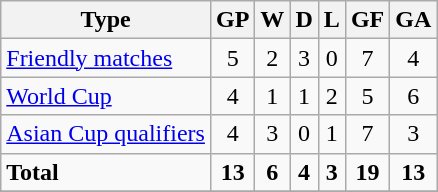<table class="wikitable">
<tr>
<th>Type</th>
<th>GP</th>
<th>W</th>
<th>D</th>
<th>L</th>
<th>GF</th>
<th>GA</th>
</tr>
<tr>
<td align=left><a href='#'>Friendly matches</a></td>
<td align=center>5</td>
<td align=center>2</td>
<td align=center>3</td>
<td align=center>0</td>
<td align=center>7</td>
<td align=center>4</td>
</tr>
<tr>
<td><a href='#'>World Cup</a></td>
<td align=center>4</td>
<td align=center>1</td>
<td align=center>1</td>
<td align=center>2</td>
<td align=center>5</td>
<td align=center>6</td>
</tr>
<tr>
<td><a href='#'>Asian Cup qualifiers</a></td>
<td align=center>4</td>
<td align=center>3</td>
<td align=center>0</td>
<td align=center>1</td>
<td align=center>7</td>
<td align=center>3</td>
</tr>
<tr>
<td><strong>Total</strong></td>
<td align=center><strong>13</strong></td>
<td align=center><strong>6</strong></td>
<td align=center><strong>4</strong></td>
<td align=center><strong>3</strong></td>
<td align=center><strong>19</strong></td>
<td align=center><strong>13</strong></td>
</tr>
<tr>
</tr>
</table>
